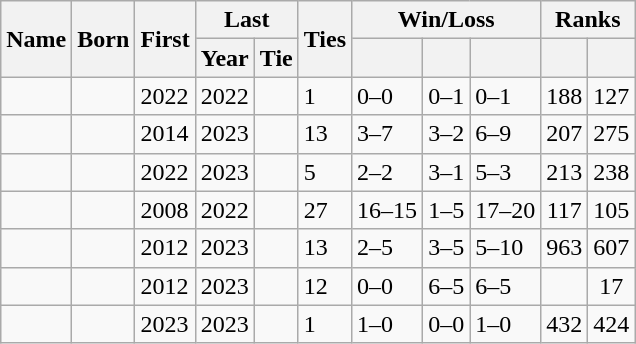<table class="wikitable sortable">
<tr align="center">
<th rowspan="2">Name</th>
<th rowspan="2">Born</th>
<th rowspan="2">First</th>
<th colspan="2">Last</th>
<th rowspan="2">Ties</th>
<th class="unsortable" colspan="3">Win/Loss</th>
<th class="unsortable" colspan="2">Ranks</th>
</tr>
<tr>
<th>Year</th>
<th>Tie</th>
<th></th>
<th></th>
<th></th>
<th></th>
<th></th>
</tr>
<tr>
<td></td>
<td></td>
<td>2022</td>
<td>2022</td>
<td></td>
<td>1</td>
<td>0–0</td>
<td>0–1</td>
<td>0–1</td>
<td align="center">188</td>
<td align="center">127</td>
</tr>
<tr>
<td></td>
<td></td>
<td>2014</td>
<td>2023</td>
<td></td>
<td>13</td>
<td>3–7</td>
<td>3–2</td>
<td>6–9</td>
<td align="center">207</td>
<td align="center">275</td>
</tr>
<tr>
<td></td>
<td></td>
<td>2022</td>
<td>2023</td>
<td></td>
<td>5</td>
<td>2–2</td>
<td>3–1</td>
<td>5–3</td>
<td align="center">213</td>
<td align="center">238</td>
</tr>
<tr>
<td></td>
<td></td>
<td>2008</td>
<td>2022</td>
<td></td>
<td>27</td>
<td>16–15</td>
<td>1–5</td>
<td>17–20</td>
<td align="center">117</td>
<td align="center">105</td>
</tr>
<tr>
<td></td>
<td></td>
<td>2012</td>
<td>2023</td>
<td></td>
<td>13</td>
<td>2–5</td>
<td>3–5</td>
<td>5–10</td>
<td align="center">963</td>
<td align="center">607</td>
</tr>
<tr>
<td></td>
<td></td>
<td>2012</td>
<td>2023</td>
<td></td>
<td>12</td>
<td>0–0</td>
<td>6–5</td>
<td>6–5</td>
<td align="center"></td>
<td align="center">17</td>
</tr>
<tr>
<td></td>
<td></td>
<td>2023</td>
<td>2023</td>
<td></td>
<td>1</td>
<td>1–0</td>
<td>0–0</td>
<td>1–0</td>
<td align="center">432</td>
<td align="center">424</td>
</tr>
</table>
